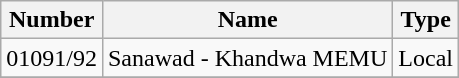<table class="wikitable">
<tr>
<th>Number</th>
<th>Name</th>
<th>Type</th>
</tr>
<tr>
<td>01091/92</td>
<td>Sanawad - Khandwa MEMU</td>
<td>Local</td>
</tr>
<tr>
</tr>
</table>
